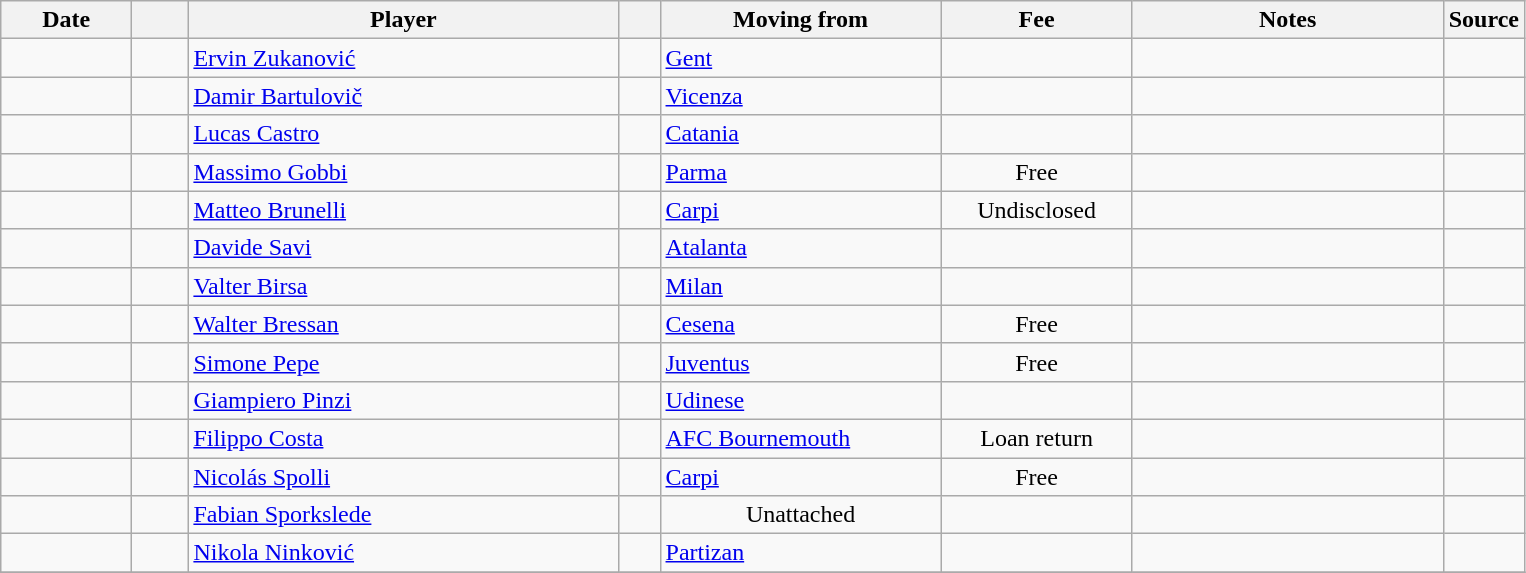<table class="wikitable sortable">
<tr>
<th style="width:80px;">Date</th>
<th style="width:30px;"></th>
<th style="width:280px;">Player</th>
<th style="width:20px;"></th>
<th style="width:180px;">Moving from</th>
<th style="width:120px;" class="unsortable">Fee</th>
<th style="width:200px;" class="unsortable">Notes</th>
<th style="width:10px;">Source</th>
</tr>
<tr>
<td></td>
<td align=center></td>
<td> <a href='#'>Ervin Zukanović</a></td>
<td align=center></td>
<td> <a href='#'>Gent</a></td>
<td align=center></td>
<td align=center></td>
<td></td>
</tr>
<tr>
<td></td>
<td align=center></td>
<td> <a href='#'>Damir Bartulovič</a></td>
<td align=center></td>
<td> <a href='#'>Vicenza</a></td>
<td align=center></td>
<td align=center></td>
<td></td>
</tr>
<tr>
<td></td>
<td align=center></td>
<td> <a href='#'>Lucas Castro</a></td>
<td align=center></td>
<td> <a href='#'>Catania</a></td>
<td align=center></td>
<td align=center></td>
<td></td>
</tr>
<tr>
<td></td>
<td align=center></td>
<td> <a href='#'>Massimo Gobbi</a></td>
<td align=center></td>
<td> <a href='#'>Parma</a></td>
<td align=center>Free</td>
<td align=center></td>
<td></td>
</tr>
<tr>
<td></td>
<td align=center></td>
<td> <a href='#'>Matteo Brunelli</a></td>
<td align=center></td>
<td> <a href='#'>Carpi</a></td>
<td align=center>Undisclosed</td>
<td align=center></td>
<td></td>
</tr>
<tr>
<td></td>
<td align=center></td>
<td> <a href='#'>Davide Savi</a></td>
<td align=center></td>
<td> <a href='#'>Atalanta</a></td>
<td align=center></td>
<td align=center></td>
<td></td>
</tr>
<tr>
<td></td>
<td align=center></td>
<td> <a href='#'>Valter Birsa</a></td>
<td align=center></td>
<td> <a href='#'>Milan</a></td>
<td align=center></td>
<td align=center></td>
<td></td>
</tr>
<tr>
<td></td>
<td align=center></td>
<td> <a href='#'>Walter Bressan</a></td>
<td align=center></td>
<td> <a href='#'>Cesena</a></td>
<td align=center>Free</td>
<td align=center></td>
<td></td>
</tr>
<tr>
<td></td>
<td align=center></td>
<td> <a href='#'>Simone Pepe</a></td>
<td align=center></td>
<td> <a href='#'>Juventus</a></td>
<td align=center>Free</td>
<td align=center></td>
<td></td>
</tr>
<tr>
<td></td>
<td align=center></td>
<td> <a href='#'>Giampiero Pinzi</a></td>
<td align=center></td>
<td> <a href='#'>Udinese</a></td>
<td align=center></td>
<td align=center></td>
<td></td>
</tr>
<tr>
<td></td>
<td align=center></td>
<td> <a href='#'>Filippo Costa</a></td>
<td align=center></td>
<td> <a href='#'>AFC Bournemouth</a></td>
<td align=center>Loan return</td>
<td align=center></td>
<td></td>
</tr>
<tr>
<td></td>
<td align=center></td>
<td> <a href='#'>Nicolás Spolli</a></td>
<td align=center></td>
<td> <a href='#'>Carpi</a></td>
<td align=center>Free</td>
<td align=center></td>
<td></td>
</tr>
<tr>
<td></td>
<td align=center></td>
<td> <a href='#'>Fabian Sporkslede</a></td>
<td align=center></td>
<td align=center>Unattached</td>
<td align=center></td>
<td align=center></td>
<td> </td>
</tr>
<tr>
<td></td>
<td align=center></td>
<td> <a href='#'>Nikola Ninković</a></td>
<td align=center></td>
<td> <a href='#'>Partizan</a></td>
<td align=center></td>
<td align=center></td>
<td></td>
</tr>
<tr>
</tr>
</table>
